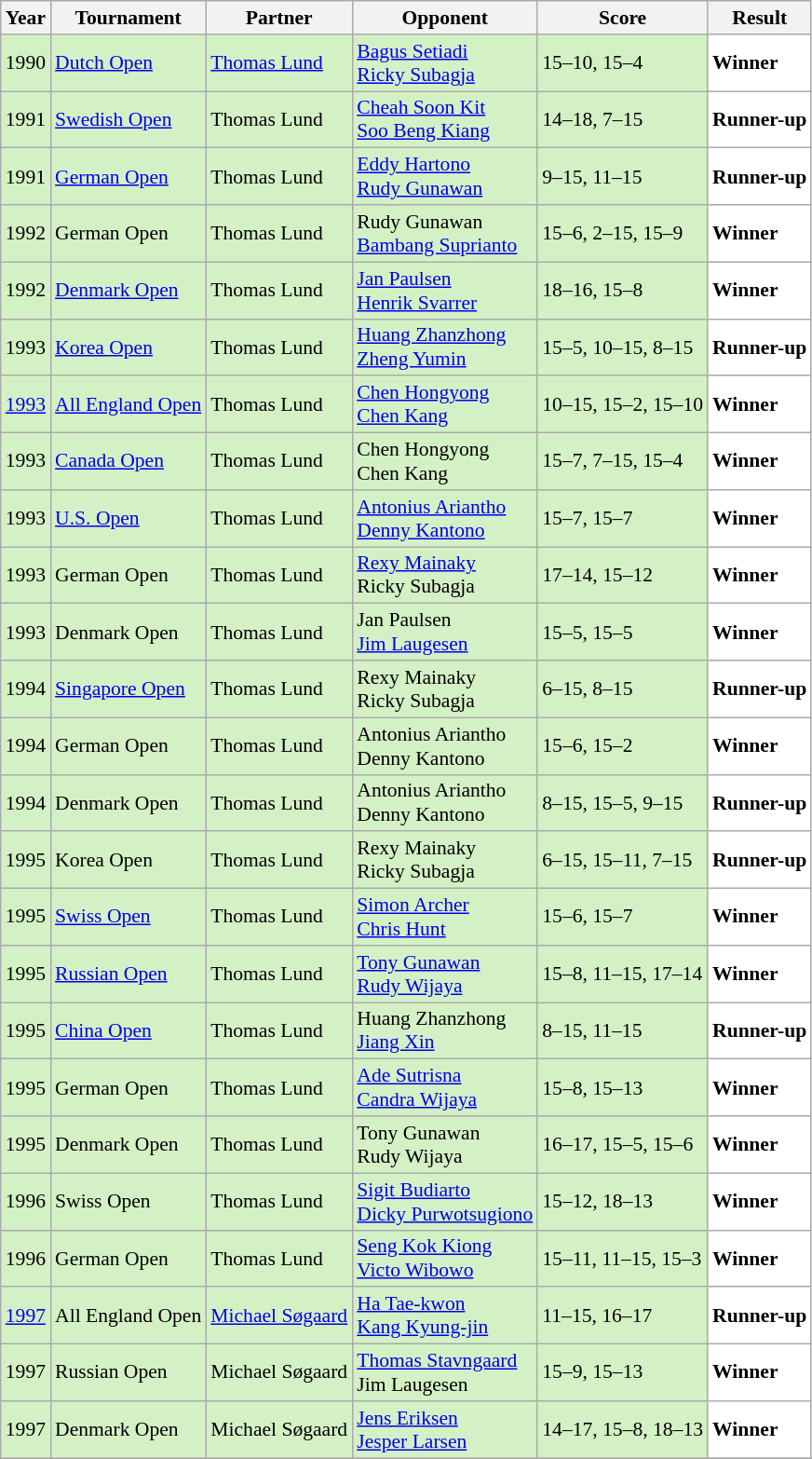<table class="sortable wikitable" style="font-size: 90%;">
<tr>
<th>Year</th>
<th>Tournament</th>
<th>Partner</th>
<th>Opponent</th>
<th>Score</th>
<th>Result</th>
</tr>
<tr style="background:#D4F1C5">
<td align="center">1990</td>
<td><a href='#'>Dutch Open</a></td>
<td> <a href='#'>Thomas Lund</a></td>
<td> <a href='#'>Bagus Setiadi</a> <br> <a href='#'>Ricky Subagja</a></td>
<td>15–10, 15–4</td>
<td style="text-align:left; background:white"> <strong>Winner</strong></td>
</tr>
<tr style="background:#D4F1C5">
<td align="center">1991</td>
<td><a href='#'>Swedish Open</a></td>
<td> Thomas Lund</td>
<td> <a href='#'>Cheah Soon Kit</a> <br> <a href='#'>Soo Beng Kiang</a></td>
<td>14–18, 7–15</td>
<td style="text-align:left; background:white"> <strong>Runner-up</strong></td>
</tr>
<tr style="background:#D4F1C5">
<td align="center">1991</td>
<td><a href='#'>German Open</a></td>
<td> Thomas Lund</td>
<td> <a href='#'>Eddy Hartono</a> <br> <a href='#'>Rudy Gunawan</a></td>
<td>9–15, 11–15</td>
<td style="text-align:left; background:white"> <strong>Runner-up</strong></td>
</tr>
<tr style="background:#D4F1C5">
<td align="center">1992</td>
<td>German Open</td>
<td> Thomas Lund</td>
<td> Rudy Gunawan <br> <a href='#'>Bambang Suprianto</a></td>
<td>15–6, 2–15, 15–9</td>
<td style="text-align:left; background:white"> <strong>Winner</strong></td>
</tr>
<tr style="background:#D4F1C5">
<td align="center">1992</td>
<td><a href='#'>Denmark Open</a></td>
<td> Thomas Lund</td>
<td> <a href='#'>Jan Paulsen</a> <br> <a href='#'>Henrik Svarrer</a></td>
<td>18–16, 15–8</td>
<td style="text-align:left; background:white"> <strong>Winner</strong></td>
</tr>
<tr style="background:#D4F1C5">
<td align="center">1993</td>
<td><a href='#'>Korea Open</a></td>
<td> Thomas Lund</td>
<td> <a href='#'>Huang Zhanzhong</a> <br> <a href='#'>Zheng Yumin</a></td>
<td>15–5, 10–15, 8–15</td>
<td style="text-align:left; background:white"> <strong>Runner-up</strong></td>
</tr>
<tr style="background:#D4F1C5">
<td align="center"><a href='#'>1993</a></td>
<td><a href='#'>All England Open</a></td>
<td> Thomas Lund</td>
<td> <a href='#'>Chen Hongyong</a> <br> <a href='#'>Chen Kang</a></td>
<td>10–15, 15–2, 15–10</td>
<td style="text-align:left; background:white"> <strong>Winner</strong></td>
</tr>
<tr style="background:#D4F1C5">
<td align="center">1993</td>
<td><a href='#'>Canada Open</a></td>
<td> Thomas Lund</td>
<td> Chen Hongyong <br>  Chen Kang</td>
<td>15–7, 7–15, 15–4</td>
<td style="text-align:left; background:white"> <strong>Winner</strong></td>
</tr>
<tr style="background:#D4F1C5">
<td align="center">1993</td>
<td><a href='#'>U.S. Open</a></td>
<td> Thomas Lund</td>
<td> <a href='#'>Antonius Ariantho</a> <br> <a href='#'>Denny Kantono</a></td>
<td>15–7, 15–7</td>
<td style="text-align:left; background:white"> <strong>Winner</strong></td>
</tr>
<tr style="background:#D4F1C5">
<td align="center">1993</td>
<td>German Open</td>
<td> Thomas Lund</td>
<td> <a href='#'>Rexy Mainaky</a> <br> Ricky Subagja</td>
<td>17–14, 15–12</td>
<td style="text-align:left; background:white"> <strong>Winner</strong></td>
</tr>
<tr style="background:#D4F1C5">
<td align="center">1993</td>
<td>Denmark Open</td>
<td> Thomas Lund</td>
<td> Jan Paulsen <br> <a href='#'>Jim Laugesen</a></td>
<td>15–5, 15–5</td>
<td style="text-align:left; background:white"> <strong>Winner</strong></td>
</tr>
<tr style="background:#D4F1C5">
<td align="center">1994</td>
<td><a href='#'>Singapore Open</a></td>
<td> Thomas Lund</td>
<td> Rexy Mainaky <br> Ricky Subagja</td>
<td>6–15, 8–15</td>
<td style="text-align:left; background:white"> <strong>Runner-up</strong></td>
</tr>
<tr style="background:#D4F1C5">
<td align="center">1994</td>
<td>German Open</td>
<td> Thomas Lund</td>
<td> Antonius Ariantho <br> Denny Kantono</td>
<td>15–6, 15–2</td>
<td style="text-align:left; background:white"> <strong>Winner</strong></td>
</tr>
<tr style="background:#D4F1C5">
<td align="center">1994</td>
<td>Denmark Open</td>
<td> Thomas Lund</td>
<td> Antonius Ariantho <br> Denny Kantono</td>
<td>8–15, 15–5, 9–15</td>
<td style="text-align:left; background:white"> <strong>Runner-up</strong></td>
</tr>
<tr style="background:#D4F1C5">
<td align="center">1995</td>
<td>Korea Open</td>
<td> Thomas Lund</td>
<td> Rexy Mainaky <br> Ricky Subagja</td>
<td>6–15, 15–11, 7–15</td>
<td style="text-align:left; background:white"> <strong>Runner-up</strong></td>
</tr>
<tr style="background:#D4F1C5">
<td align="center">1995</td>
<td><a href='#'>Swiss Open</a></td>
<td> Thomas Lund</td>
<td> <a href='#'>Simon Archer</a> <br> <a href='#'>Chris Hunt</a></td>
<td>15–6, 15–7</td>
<td style="text-align:left; background:white"> <strong>Winner</strong></td>
</tr>
<tr style="background:#D4F1C5">
<td align="center">1995</td>
<td align="left"><a href='#'>Russian Open</a></td>
<td align="left"> Thomas Lund</td>
<td align="left"> <a href='#'>Tony Gunawan</a> <br>  <a href='#'>Rudy Wijaya</a></td>
<td align="left">15–8, 11–15, 17–14</td>
<td style="text-align:left; background:white"> <strong>Winner</strong></td>
</tr>
<tr style="background:#D4F1C5">
<td align="center">1995</td>
<td><a href='#'>China Open</a></td>
<td> Thomas Lund</td>
<td> Huang Zhanzhong <br> <a href='#'>Jiang Xin</a></td>
<td>8–15, 11–15</td>
<td style="text-align:left; background:white"> <strong>Runner-up</strong></td>
</tr>
<tr style="background:#D4F1C5">
<td align="center">1995</td>
<td>German Open</td>
<td> Thomas Lund</td>
<td> <a href='#'>Ade Sutrisna</a> <br> <a href='#'>Candra Wijaya</a></td>
<td>15–8, 15–13</td>
<td style="text-align:left; background:white"> <strong>Winner</strong></td>
</tr>
<tr style="background:#D4F1C5">
<td align="center">1995</td>
<td>Denmark Open</td>
<td> Thomas Lund</td>
<td> Tony Gunawan <br> Rudy Wijaya</td>
<td>16–17, 15–5, 15–6</td>
<td style="text-align:left; background:white"> <strong>Winner</strong></td>
</tr>
<tr style="background:#D4F1C5">
<td align="center">1996</td>
<td>Swiss Open</td>
<td> Thomas Lund</td>
<td> <a href='#'>Sigit Budiarto</a> <br> <a href='#'>Dicky Purwotsugiono</a></td>
<td>15–12, 18–13</td>
<td style="text-align:left; background:white"> <strong>Winner</strong></td>
</tr>
<tr style="background:#D4F1C5">
<td align="center">1996</td>
<td>German Open</td>
<td> Thomas Lund</td>
<td> <a href='#'>Seng Kok Kiong</a><br> <a href='#'>Victo Wibowo</a></td>
<td>15–11, 11–15, 15–3</td>
<td style="text-align:left; background:white"> <strong>Winner</strong></td>
</tr>
<tr style="background:#D4F1C5">
<td align="center"><a href='#'>1997</a></td>
<td align="left">All England Open</td>
<td align="left"> <a href='#'>Michael Søgaard</a></td>
<td align="left"> <a href='#'>Ha Tae-kwon</a> <br>  <a href='#'>Kang Kyung-jin</a></td>
<td align="left">11–15, 16–17</td>
<td style="text-align:left; background:white"> <strong>Runner-up</strong></td>
</tr>
<tr style="background:#D4F1C5">
<td align="center">1997</td>
<td align="left">Russian Open</td>
<td align="left"> Michael Søgaard</td>
<td align="left"> <a href='#'>Thomas Stavngaard</a> <br>  Jim Laugesen</td>
<td align="left">15–9, 15–13</td>
<td style="text-align:left; background:white"> <strong>Winner</strong></td>
</tr>
<tr style="background:#D4F1C5">
<td align="center">1997</td>
<td align="left">Denmark Open</td>
<td align="left"> Michael Søgaard</td>
<td align="left"> <a href='#'>Jens Eriksen</a> <br>  <a href='#'>Jesper Larsen</a></td>
<td align="left">14–17, 15–8, 18–13</td>
<td style="text-align:left; background:white"> <strong>Winner</strong></td>
</tr>
<tr>
</tr>
</table>
